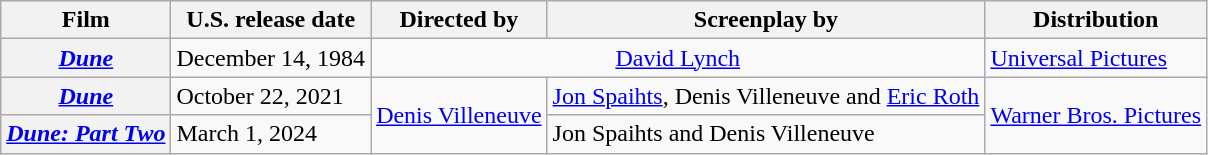<table class="wikitable plainrowheaders">
<tr>
<th>Film</th>
<th>U.S. release date</th>
<th>Directed by</th>
<th>Screenplay by</th>
<th>Distribution</th>
</tr>
<tr>
<th scope="row"><em><a href='#'>Dune</a></em></th>
<td>December 14, 1984</td>
<td colspan="2", align=center><a href='#'>David Lynch</a></td>
<td><a href='#'>Universal Pictures</a></td>
</tr>
<tr>
<th scope="row"><em><a href='#'>Dune</a></em></th>
<td>October 22, 2021</td>
<td rowspan="2"><a href='#'>Denis Villeneuve</a></td>
<td><a href='#'>Jon Spaihts</a>, Denis Villeneuve and <a href='#'>Eric Roth</a></td>
<td rowspan="2"><a href='#'>Warner Bros. Pictures</a></td>
</tr>
<tr>
<th scope="row"><em><a href='#'>Dune: Part Two</a></em></th>
<td>March 1, 2024</td>
<td>Jon Spaihts and Denis Villeneuve</td>
</tr>
</table>
